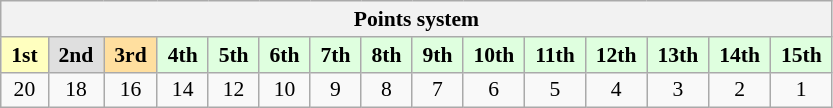<table class="wikitable" style="font-size:90%; text-align:center">
<tr>
<th colspan="22">Points system</th>
</tr>
<tr>
<td style="background:#ffffbf;"> <strong>1st</strong> </td>
<td style="background:#dfdfdf;"> <strong>2nd</strong> </td>
<td style="background:#ffdf9f;"> <strong>3rd</strong> </td>
<td style="background:#dfffdf;"> <strong>4th</strong> </td>
<td style="background:#dfffdf;"> <strong>5th</strong> </td>
<td style="background:#dfffdf;"> <strong>6th</strong> </td>
<td style="background:#dfffdf;"> <strong>7th</strong> </td>
<td style="background:#dfffdf;"> <strong>8th</strong> </td>
<td style="background:#dfffdf;"> <strong>9th</strong> </td>
<td style="background:#dfffdf;"> <strong>10th</strong> </td>
<td style="background:#dfffdf;"> <strong>11th</strong> </td>
<td style="background:#dfffdf;"> <strong>12th</strong> </td>
<td style="background:#dfffdf;"> <strong>13th</strong> </td>
<td style="background:#dfffdf;"> <strong>14th</strong> </td>
<td style="background:#dfffdf;"> <strong>15th</strong> </td>
</tr>
<tr>
<td>20</td>
<td>18</td>
<td>16</td>
<td>14</td>
<td>12</td>
<td>10</td>
<td>9</td>
<td>8</td>
<td>7</td>
<td>6</td>
<td>5</td>
<td>4</td>
<td>3</td>
<td>2</td>
<td>1</td>
</tr>
</table>
